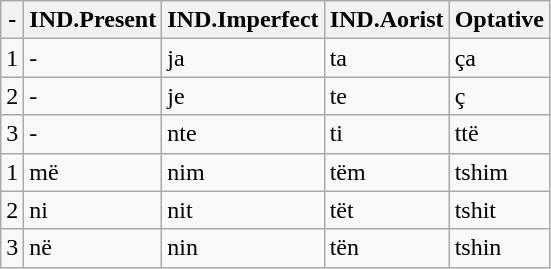<table class="wikitable">
<tr>
<th>-</th>
<th>IND.Present</th>
<th>IND.Imperfect</th>
<th>IND.Aorist</th>
<th>Optative</th>
</tr>
<tr>
<td>1</td>
<td>-</td>
<td>ja</td>
<td>ta</td>
<td>ça</td>
</tr>
<tr>
<td>2</td>
<td>-</td>
<td>je</td>
<td>te</td>
<td>ç</td>
</tr>
<tr>
<td>3</td>
<td>-</td>
<td>nte</td>
<td>ti</td>
<td>ttë</td>
</tr>
<tr>
<td>1</td>
<td>më</td>
<td>nim</td>
<td>tëm</td>
<td>tshim</td>
</tr>
<tr>
<td>2</td>
<td>ni</td>
<td>nit</td>
<td>tët</td>
<td>tshit</td>
</tr>
<tr>
<td>3</td>
<td>në</td>
<td>nin</td>
<td>tën</td>
<td>tshin</td>
</tr>
</table>
